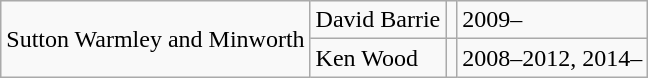<table class="wikitable sortable">
<tr>
<td rowspan="2">Sutton Warmley and Minworth</td>
<td>David Barrie</td>
<td></td>
<td>2009–</td>
</tr>
<tr>
<td>Ken Wood</td>
<td></td>
<td>2008–2012, 2014–</td>
</tr>
</table>
